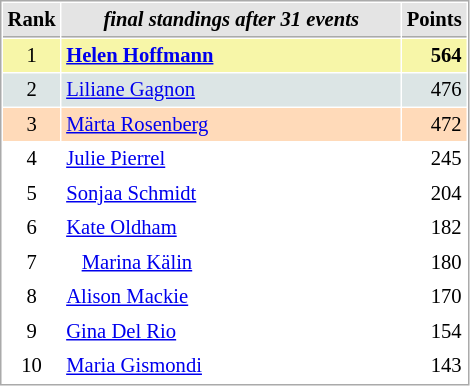<table cellspacing="1" cellpadding="3" style="border:1px solid #AAAAAA;font-size:86%">
<tr style="background-color: #E4E4E4;">
<th style="border-bottom:1px solid #AAAAAA" width=10>Rank</th>
<th style="border-bottom:1px solid #AAAAAA" width=220><em>final standings after 31 events</em></th>
<th style="border-bottom:1px solid #AAAAAA" width=20 align=right>Points</th>
</tr>
<tr style="background:#f7f6a8;">
<td align=center>1</td>
<td> <strong><a href='#'>Helen Hoffmann</a></strong>  </td>
<td align=right><strong>564</strong></td>
</tr>
<tr style="background:#dce5e5;">
<td align=center>2</td>
<td> <a href='#'>Liliane Gagnon</a></td>
<td align=right>476</td>
</tr>
<tr style="background:#ffdab9;">
<td align=center>3</td>
<td> <a href='#'>Märta Rosenberg</a></td>
<td align=right>472</td>
</tr>
<tr>
<td align=center>4</td>
<td> <a href='#'>Julie Pierrel</a></td>
<td align=right>245</td>
</tr>
<tr>
<td align=center>5</td>
<td> <a href='#'>Sonjaa Schmidt</a></td>
<td align=right>204</td>
</tr>
<tr>
<td align=center>6</td>
<td> <a href='#'>Kate Oldham</a></td>
<td align=right>182</td>
</tr>
<tr>
<td align=center>7</td>
<td>   <a href='#'>Marina Kälin</a></td>
<td align=right>180</td>
</tr>
<tr>
<td align=center>8</td>
<td> <a href='#'>Alison Mackie</a></td>
<td align=right>170</td>
</tr>
<tr>
<td align=center>9</td>
<td> <a href='#'>Gina Del Rio</a></td>
<td align=right>154</td>
</tr>
<tr>
<td align=center>10</td>
<td> <a href='#'>Maria Gismondi</a></td>
<td align=right>143</td>
</tr>
</table>
